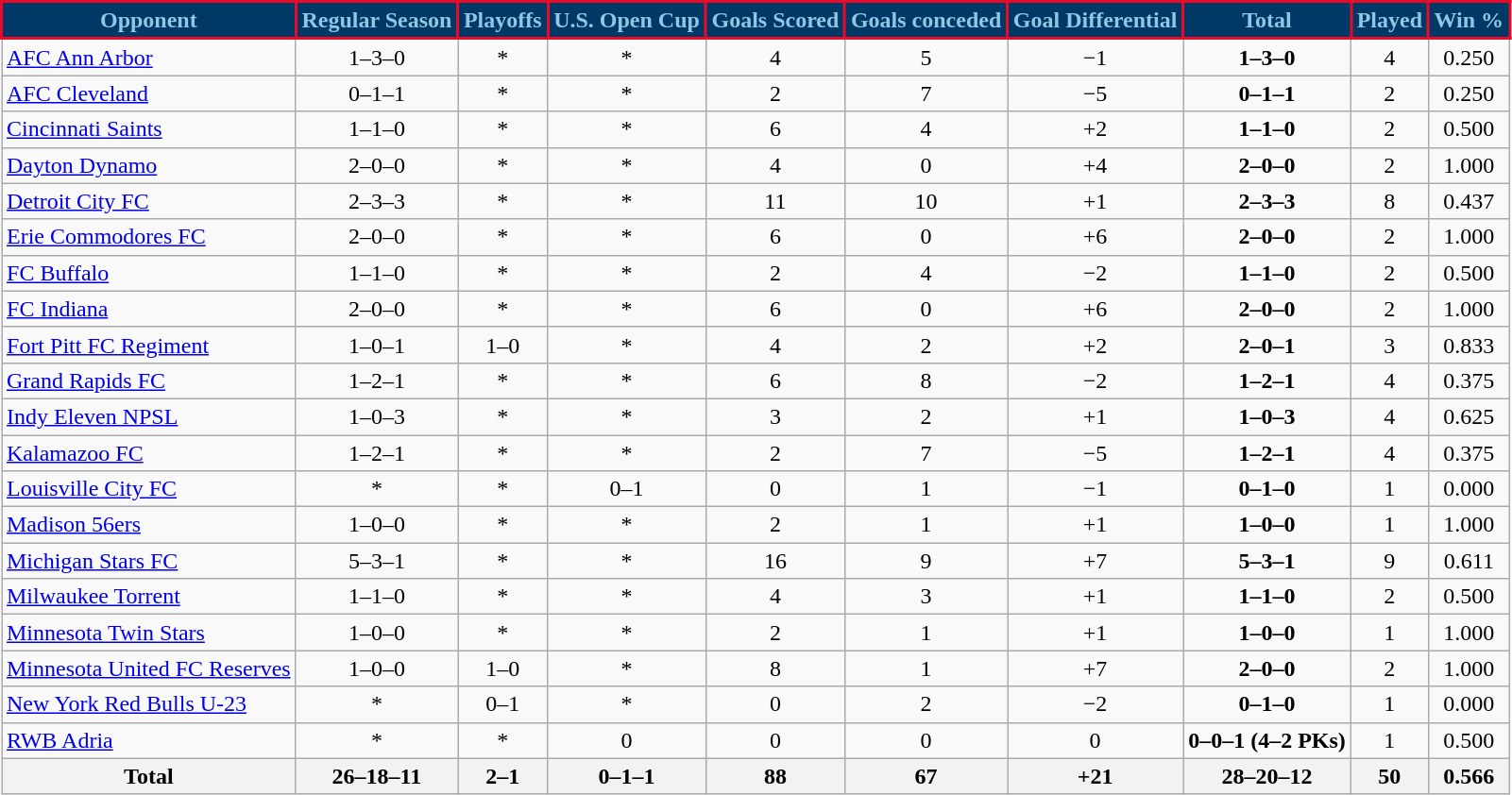<table class="sortable wikitable" style="text-align: center">
<tr>
<th style="background:#003866; color:#90C7E6; border:2px solid #EA0927;">Opponent</th>
<th style="background:#003866; color:#90C7E6; border:2px solid #EA0927;">Regular Season</th>
<th style="background:#003866; color:#90C7E6; border:2px solid #EA0927;">Playoffs</th>
<th style="background:#003866; color:#90C7E6; border:2px solid #EA0927;">U.S. Open Cup</th>
<th style="background:#003866; color:#90C7E6; border:2px solid #EA0927;">Goals Scored</th>
<th style="background:#003866; color:#90C7E6; border:2px solid #EA0927;">Goals conceded</th>
<th style="background:#003866; color:#90C7E6; border:2px solid #EA0927;">Goal Differential</th>
<th style="background:#003866; color:#90C7E6; border:2px solid #EA0927;">Total</th>
<th style="background:#003866; color:#90C7E6; border:2px solid #EA0927;">Played</th>
<th style="background:#003866; color:#90C7E6; border:2px solid #EA0927;">Win %</th>
</tr>
<tr>
<td style="text-align: left;"> <a href='#'>AFC Ann Arbor</a></td>
<td>1–3–0</td>
<td>*</td>
<td>*</td>
<td>4</td>
<td>5</td>
<td>−1</td>
<td><strong>1–3–0</strong></td>
<td>4</td>
<td>0.250</td>
</tr>
<tr>
<td style="text-align: left;"> <a href='#'>AFC Cleveland</a></td>
<td>0–1–1</td>
<td>*</td>
<td>*</td>
<td>2</td>
<td>7</td>
<td>−5</td>
<td><strong>0–1–1</strong></td>
<td>2</td>
<td>0.250</td>
</tr>
<tr>
<td style="text-align: left;"> <a href='#'>Cincinnati Saints</a></td>
<td>1–1–0</td>
<td>*</td>
<td>*</td>
<td>6</td>
<td>4</td>
<td>+2</td>
<td><strong>1–1–0</strong></td>
<td>2</td>
<td>0.500</td>
</tr>
<tr>
<td style="text-align: left;"> <a href='#'>Dayton Dynamo</a></td>
<td>2–0–0</td>
<td>*</td>
<td>*</td>
<td>4</td>
<td>0</td>
<td>+4</td>
<td><strong>2–0–0</strong></td>
<td>2</td>
<td>1.000</td>
</tr>
<tr>
<td style="text-align: left;"> <a href='#'>Detroit City FC</a></td>
<td>2–3–3</td>
<td>*</td>
<td>*</td>
<td>11</td>
<td>10</td>
<td>+1</td>
<td><strong>2–3–3</strong></td>
<td>8</td>
<td>0.437</td>
</tr>
<tr>
<td style="text-align: left;"> <a href='#'>Erie Commodores FC</a></td>
<td>2–0–0</td>
<td>*</td>
<td>*</td>
<td>6</td>
<td>0</td>
<td>+6</td>
<td><strong>2–0–0</strong></td>
<td>2</td>
<td>1.000</td>
</tr>
<tr>
<td style="text-align: left;"> <a href='#'>FC Buffalo</a></td>
<td>1–1–0</td>
<td>*</td>
<td>*</td>
<td>2</td>
<td>4</td>
<td>−2</td>
<td><strong>1–1–0</strong></td>
<td>2</td>
<td>0.500</td>
</tr>
<tr>
<td style="text-align: left;"> <a href='#'>FC Indiana</a></td>
<td>2–0–0</td>
<td>*</td>
<td>*</td>
<td>6</td>
<td>0</td>
<td>+6</td>
<td><strong>2–0–0</strong></td>
<td>2</td>
<td>1.000</td>
</tr>
<tr>
<td style="text-align: left;"> <a href='#'>Fort Pitt FC Regiment</a></td>
<td>1–0–1</td>
<td>1–0</td>
<td>*</td>
<td>4</td>
<td>2</td>
<td>+2</td>
<td><strong>2–0–1</strong></td>
<td>3</td>
<td>0.833</td>
</tr>
<tr>
<td style="text-align: left;"> <a href='#'>Grand Rapids FC</a></td>
<td>1–2–1</td>
<td>*</td>
<td>*</td>
<td>6</td>
<td>8</td>
<td>−2</td>
<td><strong>1–2–1</strong></td>
<td>4</td>
<td>0.375</td>
</tr>
<tr>
<td style="text-align: left;"> <a href='#'>Indy Eleven NPSL</a></td>
<td>1–0–3</td>
<td>*</td>
<td>*</td>
<td>3</td>
<td>2</td>
<td>+1</td>
<td><strong>1–0–3</strong></td>
<td>4</td>
<td>0.625</td>
</tr>
<tr>
<td style="text-align: left;"> <a href='#'>Kalamazoo FC</a></td>
<td>1–2–1</td>
<td>*</td>
<td>*</td>
<td>2</td>
<td>7</td>
<td>−5</td>
<td><strong>1–2–1</strong></td>
<td>4</td>
<td>0.375</td>
</tr>
<tr>
<td style="text-align: left;"> <a href='#'>Louisville City FC</a></td>
<td>*</td>
<td>*</td>
<td>0–1</td>
<td>0</td>
<td>1</td>
<td>−1</td>
<td><strong>0–1–0</strong></td>
<td>1</td>
<td>0.000</td>
</tr>
<tr>
<td style="text-align: left;"> <a href='#'>Madison 56ers</a></td>
<td>1–0–0</td>
<td>*</td>
<td>*</td>
<td>2</td>
<td>1</td>
<td>+1</td>
<td><strong>1–0–0</strong></td>
<td>1</td>
<td>1.000</td>
</tr>
<tr>
<td style="text-align: left;"> <a href='#'>Michigan Stars FC</a></td>
<td>5–3–1</td>
<td>*</td>
<td>*</td>
<td>16</td>
<td>9</td>
<td>+7</td>
<td><strong>5–3–1</strong></td>
<td>9</td>
<td>0.611</td>
</tr>
<tr>
<td style="text-align: left;"> <a href='#'>Milwaukee Torrent</a></td>
<td>1–1–0</td>
<td>*</td>
<td>*</td>
<td>4</td>
<td>3</td>
<td>+1</td>
<td><strong>1–1–0</strong></td>
<td>2</td>
<td>0.500</td>
</tr>
<tr>
<td style="text-align: left;"> <a href='#'>Minnesota Twin Stars</a></td>
<td>1–0–0</td>
<td>*</td>
<td>*</td>
<td>2</td>
<td>1</td>
<td>+1</td>
<td><strong>1–0–0</strong></td>
<td>1</td>
<td>1.000</td>
</tr>
<tr>
<td style="text-align: left;"> <a href='#'>Minnesota United FC Reserves</a></td>
<td>1–0–0</td>
<td>1–0</td>
<td>*</td>
<td>8</td>
<td>1</td>
<td>+7</td>
<td><strong>2–0–0</strong></td>
<td>2</td>
<td>1.000</td>
</tr>
<tr>
<td style="text-align: left;"> <a href='#'>New York Red Bulls U-23</a></td>
<td>*</td>
<td>0–1</td>
<td>*</td>
<td>0</td>
<td>2</td>
<td>−2</td>
<td><strong>0–1–0</strong></td>
<td>1</td>
<td>0.000</td>
</tr>
<tr>
<td style="text-align: left;"> <a href='#'>RWB Adria</a></td>
<td>*</td>
<td>*</td>
<td>0</td>
<td>0</td>
<td>0</td>
<td>0</td>
<td><strong>0–0–1 (4–2 PKs)</strong></td>
<td>1</td>
<td>0.500</td>
</tr>
<tr>
<th><strong>Total</strong></th>
<th>26–18–11</th>
<th>2–1</th>
<th>0–1–1</th>
<th>88</th>
<th>67</th>
<th>+21</th>
<th><strong>28–20–12</strong></th>
<th>50</th>
<th>0.566</th>
</tr>
</table>
